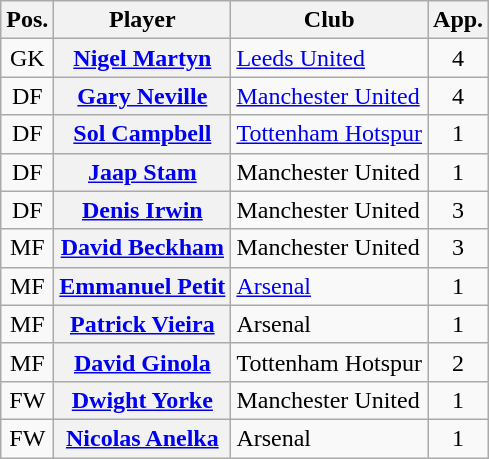<table class="wikitable plainrowheaders" style="text-align: left">
<tr>
<th scope=col>Pos.</th>
<th scope=col>Player</th>
<th scope=col>Club</th>
<th scope=col>App.</th>
</tr>
<tr>
<td style=text-align:center>GK</td>
<th scope=row><a href='#'>Nigel Martyn</a> </th>
<td><a href='#'>Leeds United</a></td>
<td style=text-align:center>4</td>
</tr>
<tr>
<td style=text-align:center>DF</td>
<th scope=row><a href='#'>Gary Neville</a> </th>
<td><a href='#'>Manchester United</a></td>
<td style=text-align:center>4</td>
</tr>
<tr>
<td style=text-align:center>DF</td>
<th scope=row><a href='#'>Sol Campbell</a></th>
<td><a href='#'>Tottenham Hotspur</a></td>
<td style=text-align:center>1</td>
</tr>
<tr>
<td style=text-align:center>DF</td>
<th scope=row><a href='#'>Jaap Stam</a></th>
<td>Manchester United</td>
<td style=text-align:center>1</td>
</tr>
<tr>
<td style=text-align:center>DF</td>
<th scope=row><a href='#'>Denis Irwin</a> </th>
<td>Manchester United</td>
<td style=text-align:center>3</td>
</tr>
<tr>
<td style=text-align:center>MF</td>
<th scope=row><a href='#'>David Beckham</a> </th>
<td>Manchester United</td>
<td style=text-align:center>3</td>
</tr>
<tr>
<td style=text-align:center>MF</td>
<th scope=row><a href='#'>Emmanuel Petit</a></th>
<td><a href='#'>Arsenal</a></td>
<td style=text-align:center>1</td>
</tr>
<tr>
<td style=text-align:center>MF</td>
<th scope=row><a href='#'>Patrick Vieira</a></th>
<td>Arsenal</td>
<td style=text-align:center>1</td>
</tr>
<tr>
<td style=text-align:center>MF</td>
<th scope=row><a href='#'>David Ginola</a> </th>
<td>Tottenham Hotspur</td>
<td style=text-align:center>2</td>
</tr>
<tr>
<td style=text-align:center>FW</td>
<th scope=row><a href='#'>Dwight Yorke</a></th>
<td>Manchester United</td>
<td style=text-align:center>1</td>
</tr>
<tr>
<td style=text-align:center>FW</td>
<th scope=row><a href='#'>Nicolas Anelka</a></th>
<td>Arsenal</td>
<td style=text-align:center>1</td>
</tr>
</table>
